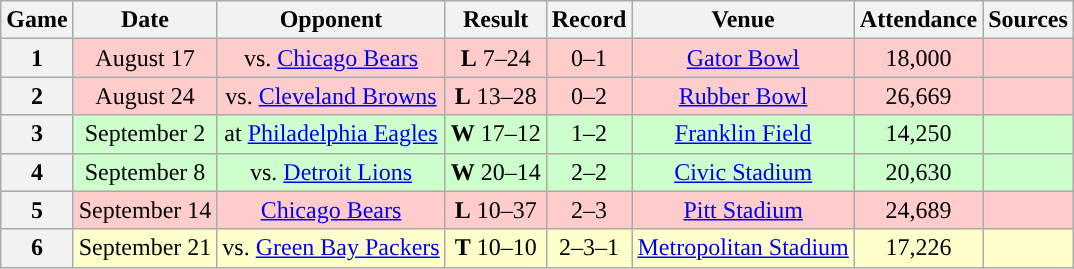<table class="wikitable" style="text-align:center">
<tr>
<th>Game</th>
<th>Date</th>
<th>Opponent</th>
<th>Result</th>
<th>Record</th>
<th>Venue</th>
<th>Attendance</th>
<th>Sources</th>
</tr>
<tr style="background:#fcc">
<th>1</th>
<td>August 17</td>
<td>vs. <a href='#'>Chicago Bears</a></td>
<td><strong>L</strong> 7–24</td>
<td>0–1</td>
<td><a href='#'>Gator Bowl</a> </td>
<td>18,000</td>
<td></td>
</tr>
<tr style="background:#fcc">
<th>2</th>
<td>August 24</td>
<td>vs. <a href='#'>Cleveland Browns</a></td>
<td><strong>L</strong> 13–28</td>
<td>0–2</td>
<td><a href='#'>Rubber Bowl</a> </td>
<td>26,669</td>
<td></td>
</tr>
<tr style="background:#cfc">
<th>3</th>
<td>September 2</td>
<td>at <a href='#'>Philadelphia Eagles</a></td>
<td><strong>W</strong> 17–12</td>
<td>1–2</td>
<td><a href='#'>Franklin Field</a> </td>
<td>14,250</td>
<td></td>
</tr>
<tr style="background:#cfc">
<th>4</th>
<td>September 8</td>
<td>vs. <a href='#'>Detroit Lions</a></td>
<td><strong>W</strong> 20–14</td>
<td>2–2</td>
<td><a href='#'>Civic Stadium</a> </td>
<td>20,630</td>
<td></td>
</tr>
<tr style="background:#fcc">
<th>5</th>
<td>September 14</td>
<td><a href='#'>Chicago Bears</a></td>
<td><strong>L</strong> 10–37</td>
<td>2–3</td>
<td><a href='#'>Pitt Stadium</a> </td>
<td>24,689</td>
<td></td>
</tr>
<tr style="background:#ffc">
<th>6</th>
<td>September 21</td>
<td>vs. <a href='#'>Green Bay Packers</a></td>
<td><strong>T</strong> 10–10</td>
<td>2–3–1</td>
<td><a href='#'>Metropolitan Stadium</a> </td>
<td>17,226</td>
<td></td>
</tr>
</table>
